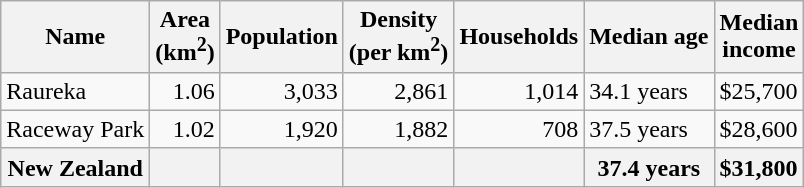<table class="wikitable">
<tr>
<th>Name</th>
<th>Area<br>(km<sup>2</sup>)</th>
<th>Population</th>
<th>Density<br>(per km<sup>2</sup>)</th>
<th>Households</th>
<th>Median age</th>
<th>Median<br>income</th>
</tr>
<tr>
<td>Raureka</td>
<td style="text-align:right;">1.06</td>
<td style="text-align:right;">3,033</td>
<td style="text-align:right;">2,861</td>
<td style="text-align:right;">1,014</td>
<td>34.1 years</td>
<td>$25,700</td>
</tr>
<tr>
<td>Raceway Park</td>
<td style="text-align:right;">1.02</td>
<td style="text-align:right;">1,920</td>
<td style="text-align:right;">1,882</td>
<td style="text-align:right;">708</td>
<td>37.5 years</td>
<td>$28,600</td>
</tr>
<tr>
<th>New Zealand</th>
<th></th>
<th></th>
<th></th>
<th></th>
<th>37.4 years</th>
<th style="text-align:left;">$31,800</th>
</tr>
</table>
